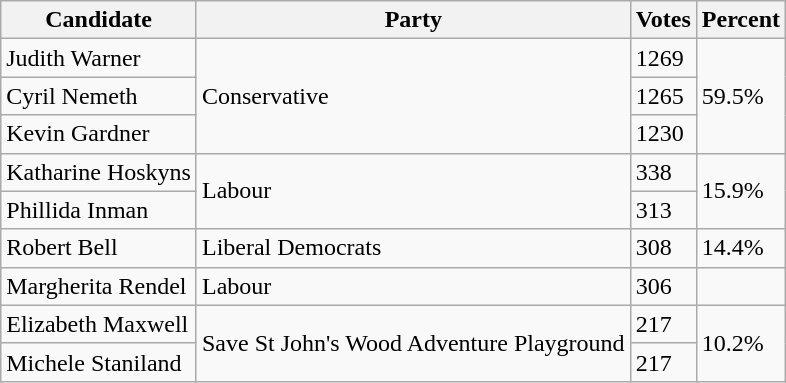<table class="wikitable">
<tr>
<th>Candidate</th>
<th>Party</th>
<th>Votes</th>
<th>Percent</th>
</tr>
<tr>
<td>Judith Warner</td>
<td rowspan="3">Conservative</td>
<td>1269</td>
<td rowspan="3">59.5%</td>
</tr>
<tr>
<td>Cyril Nemeth</td>
<td>1265</td>
</tr>
<tr>
<td>Kevin Gardner</td>
<td>1230</td>
</tr>
<tr>
<td>Katharine Hoskyns</td>
<td rowspan="2">Labour</td>
<td>338</td>
<td rowspan="2">15.9%</td>
</tr>
<tr>
<td>Phillida Inman</td>
<td>313</td>
</tr>
<tr>
<td>Robert Bell</td>
<td>Liberal Democrats</td>
<td>308</td>
<td>14.4%</td>
</tr>
<tr>
<td>Margherita Rendel</td>
<td>Labour</td>
<td>306</td>
<td></td>
</tr>
<tr>
<td>Elizabeth Maxwell</td>
<td rowspan="2">Save St John's Wood Adventure Playground</td>
<td>217</td>
<td rowspan="2">10.2%</td>
</tr>
<tr>
<td>Michele Staniland</td>
<td>217</td>
</tr>
</table>
